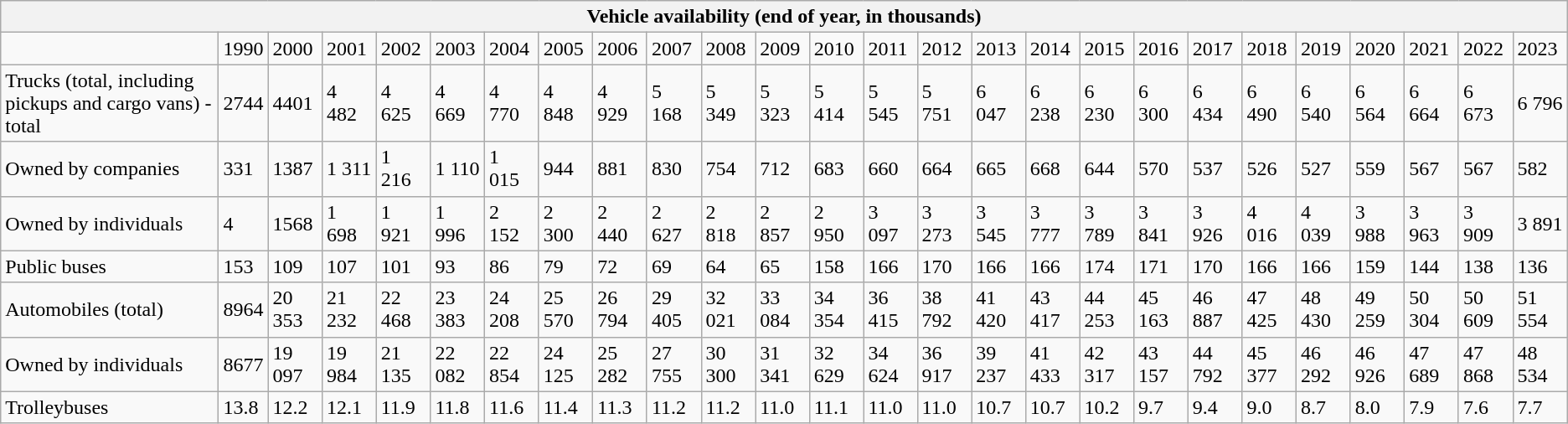<table class="wikitable">
<tr>
<th colspan=26>Vehicle availability (end of year, in thousands)</th>
</tr>
<tr>
<td></td>
<td>1990</td>
<td>2000</td>
<td>2001</td>
<td>2002</td>
<td>2003</td>
<td>2004</td>
<td>2005</td>
<td>2006</td>
<td>2007</td>
<td>2008</td>
<td>2009</td>
<td>2010</td>
<td>2011</td>
<td>2012</td>
<td>2013</td>
<td>2014</td>
<td>2015</td>
<td>2016</td>
<td>2017</td>
<td>2018</td>
<td>2019</td>
<td>2020</td>
<td>2021</td>
<td>2022</td>
<td>2023</td>
</tr>
<tr>
<td>Trucks (total, including pickups and cargo vans) - total</td>
<td>2744</td>
<td>4401</td>
<td>4 482</td>
<td>4 625</td>
<td>4 669</td>
<td>4 770</td>
<td>4 848</td>
<td>4 929</td>
<td>5 168</td>
<td>5 349</td>
<td>5 323</td>
<td>5 414</td>
<td>5 545</td>
<td>5 751</td>
<td>6 047</td>
<td>6 238</td>
<td>6 230</td>
<td>6 300</td>
<td>6 434</td>
<td>6 490</td>
<td>6 540</td>
<td>6 564</td>
<td>6 664</td>
<td>6 673</td>
<td>6 796</td>
</tr>
<tr>
<td>Owned by companies</td>
<td>331</td>
<td>1387</td>
<td>1 311</td>
<td>1 216</td>
<td>1 110</td>
<td>1 015</td>
<td>944</td>
<td>881</td>
<td>830</td>
<td>754</td>
<td>712</td>
<td>683</td>
<td>660</td>
<td>664</td>
<td>665</td>
<td>668</td>
<td>644</td>
<td>570</td>
<td>537</td>
<td>526</td>
<td>527</td>
<td>559</td>
<td>567</td>
<td>567</td>
<td>582</td>
</tr>
<tr>
<td>Owned by individuals</td>
<td>4</td>
<td>1568</td>
<td>1 698</td>
<td>1 921</td>
<td>1 996</td>
<td>2 152</td>
<td>2 300</td>
<td>2 440</td>
<td>2 627</td>
<td>2 818</td>
<td>2 857</td>
<td>2 950</td>
<td>3 097</td>
<td>3 273</td>
<td>3 545</td>
<td>3 777</td>
<td>3 789</td>
<td>3 841</td>
<td>3 926</td>
<td>4 016</td>
<td>4 039</td>
<td>3 988</td>
<td>3 963</td>
<td>3 909</td>
<td>3 891</td>
</tr>
<tr>
<td>Public buses</td>
<td>153</td>
<td>109</td>
<td>107</td>
<td>101</td>
<td>93</td>
<td>86</td>
<td>79</td>
<td>72</td>
<td>69</td>
<td>64</td>
<td>65</td>
<td>158</td>
<td>166</td>
<td>170</td>
<td>166</td>
<td>166</td>
<td>174</td>
<td>171</td>
<td>170</td>
<td>166</td>
<td>166</td>
<td>159</td>
<td>144</td>
<td>138</td>
<td>136</td>
</tr>
<tr>
<td>Automobiles (total)</td>
<td>8964</td>
<td>20 353</td>
<td>21 232</td>
<td>22 468</td>
<td>23 383</td>
<td>24 208</td>
<td>25 570</td>
<td>26 794</td>
<td>29 405</td>
<td>32 021</td>
<td>33 084</td>
<td>34 354</td>
<td>36 415</td>
<td>38 792</td>
<td>41 420</td>
<td>43 417</td>
<td>44 253</td>
<td>45 163</td>
<td>46 887</td>
<td>47 425</td>
<td>48 430</td>
<td>49 259</td>
<td>50 304</td>
<td>50 609</td>
<td>51 554</td>
</tr>
<tr>
<td>Owned by individuals</td>
<td>8677</td>
<td>19 097</td>
<td>19 984</td>
<td>21 135</td>
<td>22 082</td>
<td>22 854</td>
<td>24 125</td>
<td>25 282</td>
<td>27 755</td>
<td>30 300</td>
<td>31 341</td>
<td>32 629</td>
<td>34 624</td>
<td>36 917</td>
<td>39 237</td>
<td>41 433</td>
<td>42 317</td>
<td>43 157</td>
<td>44 792</td>
<td>45 377</td>
<td>46 292</td>
<td>46 926</td>
<td>47 689</td>
<td>47 868</td>
<td>48 534</td>
</tr>
<tr>
<td>Trolleybuses</td>
<td>13.8</td>
<td>12.2</td>
<td>12.1</td>
<td>11.9</td>
<td>11.8</td>
<td>11.6</td>
<td>11.4</td>
<td>11.3</td>
<td>11.2</td>
<td>11.2</td>
<td>11.0</td>
<td>11.1</td>
<td>11.0</td>
<td>11.0</td>
<td>10.7</td>
<td>10.7</td>
<td>10.2</td>
<td>9.7</td>
<td>9.4</td>
<td>9.0</td>
<td>8.7</td>
<td>8.0</td>
<td>7.9</td>
<td>7.6</td>
<td>7.7</td>
</tr>
</table>
